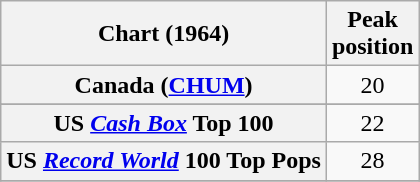<table class="wikitable plainrowheaders sortable">
<tr>
<th align="left">Chart (1964)</th>
<th align="center">Peak<br>position</th>
</tr>
<tr>
<th scope="row">Canada (<a href='#'>CHUM</a>)</th>
<td align="center">20</td>
</tr>
<tr>
</tr>
<tr>
</tr>
<tr>
<th scope="row">US <em><a href='#'>Cash Box</a></em> Top 100</th>
<td align="center">22</td>
</tr>
<tr>
<th scope="row">US <em><a href='#'>Record World</a></em> 100 Top Pops</th>
<td align="center">28</td>
</tr>
<tr>
</tr>
</table>
